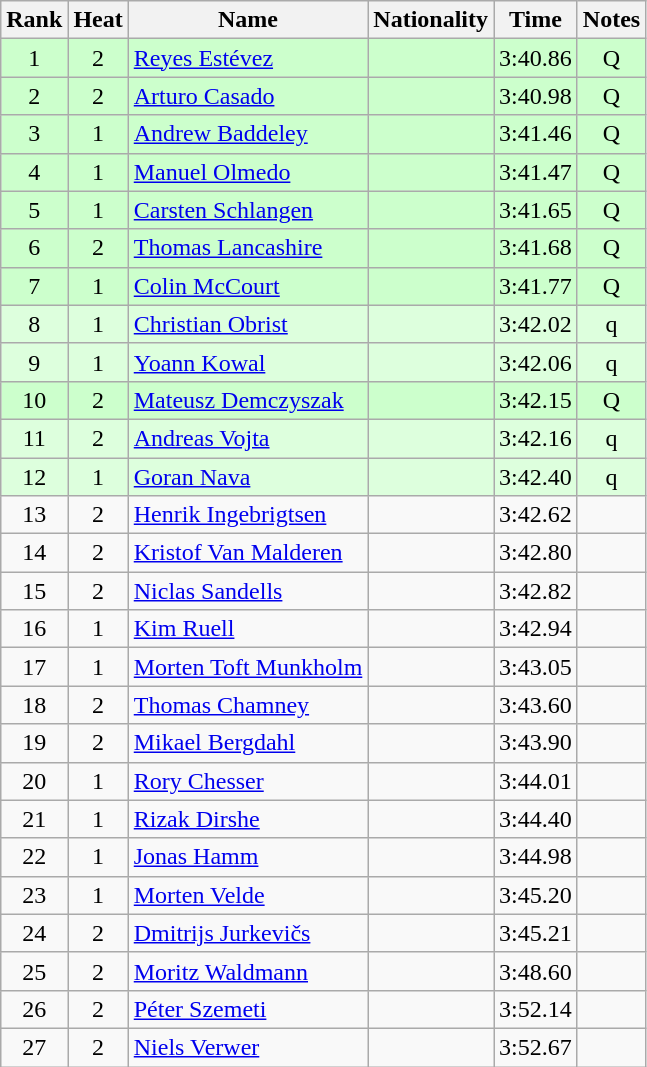<table class="wikitable sortable" style="text-align:center">
<tr>
<th>Rank</th>
<th>Heat</th>
<th>Name</th>
<th>Nationality</th>
<th>Time</th>
<th>Notes</th>
</tr>
<tr bgcolor=ccffcc>
<td>1</td>
<td>2</td>
<td align="left"><a href='#'>Reyes Estévez</a></td>
<td align=left></td>
<td>3:40.86</td>
<td>Q</td>
</tr>
<tr bgcolor=ccffcc>
<td>2</td>
<td>2</td>
<td align="left"><a href='#'>Arturo Casado</a></td>
<td align=left></td>
<td>3:40.98</td>
<td>Q</td>
</tr>
<tr bgcolor=ccffcc>
<td>3</td>
<td>1</td>
<td align="left"><a href='#'>Andrew Baddeley</a></td>
<td align=left></td>
<td>3:41.46</td>
<td>Q</td>
</tr>
<tr bgcolor=ccffcc>
<td>4</td>
<td>1</td>
<td align="left"><a href='#'>Manuel Olmedo</a></td>
<td align=left></td>
<td>3:41.47</td>
<td>Q</td>
</tr>
<tr bgcolor=ccffcc>
<td>5</td>
<td>1</td>
<td align="left"><a href='#'>Carsten Schlangen</a></td>
<td align=left></td>
<td>3:41.65</td>
<td>Q</td>
</tr>
<tr bgcolor=ccffcc>
<td>6</td>
<td>2</td>
<td align="left"><a href='#'>Thomas Lancashire</a></td>
<td align=left></td>
<td>3:41.68</td>
<td>Q</td>
</tr>
<tr bgcolor=ccffcc>
<td>7</td>
<td>1</td>
<td align="left"><a href='#'>Colin McCourt</a></td>
<td align=left></td>
<td>3:41.77</td>
<td>Q</td>
</tr>
<tr bgcolor=ddffdd>
<td>8</td>
<td>1</td>
<td align="left"><a href='#'>Christian Obrist</a></td>
<td align=left></td>
<td>3:42.02</td>
<td>q</td>
</tr>
<tr bgcolor=ddffdd>
<td>9</td>
<td>1</td>
<td align="left"><a href='#'>Yoann Kowal</a></td>
<td align=left></td>
<td>3:42.06</td>
<td>q</td>
</tr>
<tr bgcolor=ccffcc>
<td>10</td>
<td>2</td>
<td align="left"><a href='#'>Mateusz Demczyszak</a></td>
<td align=left></td>
<td>3:42.15</td>
<td>Q</td>
</tr>
<tr bgcolor=ddffdd>
<td>11</td>
<td>2</td>
<td align="left"><a href='#'>Andreas Vojta</a></td>
<td align=left></td>
<td>3:42.16</td>
<td>q</td>
</tr>
<tr bgcolor=ddffdd>
<td>12</td>
<td>1</td>
<td align="left"><a href='#'>Goran Nava</a></td>
<td align=left></td>
<td>3:42.40</td>
<td>q</td>
</tr>
<tr>
<td>13</td>
<td>2</td>
<td align="left"><a href='#'>Henrik Ingebrigtsen</a></td>
<td align=left></td>
<td>3:42.62</td>
<td></td>
</tr>
<tr>
<td>14</td>
<td>2</td>
<td align="left"><a href='#'>Kristof Van Malderen</a></td>
<td align=left></td>
<td>3:42.80</td>
<td></td>
</tr>
<tr>
<td>15</td>
<td>2</td>
<td align="left"><a href='#'>Niclas Sandells</a></td>
<td align=left></td>
<td>3:42.82</td>
<td></td>
</tr>
<tr>
<td>16</td>
<td>1</td>
<td align="left"><a href='#'>Kim Ruell</a></td>
<td align=left></td>
<td>3:42.94</td>
<td></td>
</tr>
<tr>
<td>17</td>
<td>1</td>
<td align="left"><a href='#'>Morten Toft Munkholm</a></td>
<td align=left></td>
<td>3:43.05</td>
<td></td>
</tr>
<tr>
<td>18</td>
<td>2</td>
<td align="left"><a href='#'>Thomas Chamney</a></td>
<td align=left></td>
<td>3:43.60</td>
<td></td>
</tr>
<tr>
<td>19</td>
<td>2</td>
<td align="left"><a href='#'>Mikael Bergdahl</a></td>
<td align=left></td>
<td>3:43.90</td>
<td></td>
</tr>
<tr>
<td>20</td>
<td>1</td>
<td align="left"><a href='#'>Rory Chesser</a></td>
<td align=left></td>
<td>3:44.01</td>
<td></td>
</tr>
<tr>
<td>21</td>
<td>1</td>
<td align="left"><a href='#'>Rizak Dirshe</a></td>
<td align=left></td>
<td>3:44.40</td>
<td></td>
</tr>
<tr>
<td>22</td>
<td>1</td>
<td align="left"><a href='#'>Jonas Hamm</a></td>
<td align=left></td>
<td>3:44.98</td>
<td></td>
</tr>
<tr>
<td>23</td>
<td>1</td>
<td align="left"><a href='#'>Morten Velde</a></td>
<td align=left></td>
<td>3:45.20</td>
<td></td>
</tr>
<tr>
<td>24</td>
<td>2</td>
<td align="left"><a href='#'>Dmitrijs Jurkevičs</a></td>
<td align=left></td>
<td>3:45.21</td>
<td></td>
</tr>
<tr>
<td>25</td>
<td>2</td>
<td align="left"><a href='#'>Moritz Waldmann</a></td>
<td align=left></td>
<td>3:48.60</td>
<td></td>
</tr>
<tr>
<td>26</td>
<td>2</td>
<td align="left"><a href='#'>Péter Szemeti</a></td>
<td align=left></td>
<td>3:52.14</td>
<td></td>
</tr>
<tr>
<td>27</td>
<td>2</td>
<td align="left"><a href='#'>Niels Verwer</a></td>
<td align=left></td>
<td>3:52.67</td>
<td></td>
</tr>
</table>
